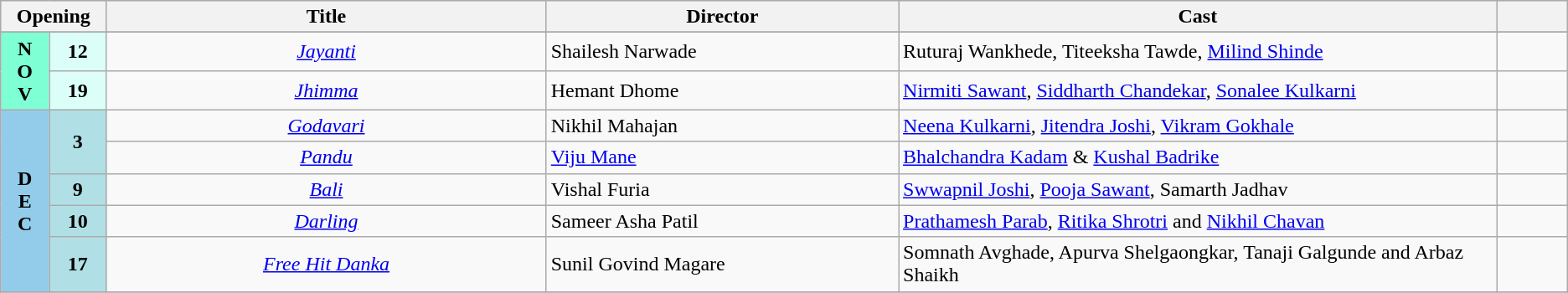<table class="wikitable">
<tr style="background:#b0e0e6; text-align:center;">
<th colspan="2" style="width:6%;"><strong>Opening</strong></th>
<th style="width:25%;"><strong>Title</strong></th>
<th style="width:20%;"><strong>Director</strong></th>
<th style="width:34%;"><strong>Cast</strong></th>
<th style="width:4%;"><strong></strong></th>
</tr>
<tr>
</tr>
<tr November>
<td rowspan="2" style="text-align:center; background:#7FFFD4; textcolor:#000;"><strong>N<br>O<br>V</strong></td>
<td style="text-align:center;background:#dbfff8"><strong>12</strong></td>
<td style="text-align:center;"><em><a href='#'>Jayanti</a></em></td>
<td>Shailesh Narwade</td>
<td>Ruturaj Wankhede, Titeeksha Tawde, <a href='#'>Milind Shinde</a></td>
<td></td>
</tr>
<tr>
<td style="text-align:center;background:#dbfff8"><strong>19</strong></td>
<td style="text-align:center;"><em><a href='#'>Jhimma</a></em></td>
<td>Hemant Dhome</td>
<td><a href='#'>Nirmiti Sawant</a>, <a href='#'>Siddharth Chandekar</a>, <a href='#'>Sonalee Kulkarni</a></td>
<td></td>
</tr>
<tr December!>
<td rowspan="5" style="text-align:center; background:#93CCEA; textcolor:#000;"><strong>D<br>E<br>C</strong></td>
<td rowspan="2" style="text-align:center;background:#B0E0E6;"><strong>3</strong></td>
<td style="text-align:center;"><em><a href='#'>Godavari</a></em></td>
<td>Nikhil Mahajan</td>
<td><a href='#'>Neena Kulkarni</a>, <a href='#'>Jitendra Joshi</a>, <a href='#'>Vikram Gokhale</a></td>
<td></td>
</tr>
<tr>
<td style="text-align:center;"><em><a href='#'>Pandu</a></em></td>
<td><a href='#'>Viju Mane</a></td>
<td><a href='#'>Bhalchandra Kadam</a> & <a href='#'>Kushal Badrike</a></td>
<td></td>
</tr>
<tr>
<td rowspan="1" style="text-align:center;background:#B0E0E6;"><strong>9</strong></td>
<td style="text-align:center;"><em><a href='#'>Bali</a></em></td>
<td>Vishal Furia</td>
<td><a href='#'>Swwapnil Joshi</a>, <a href='#'>Pooja Sawant</a>, Samarth Jadhav</td>
<td></td>
</tr>
<tr>
<td rowspan="1" style="text-align:center;background:#B0E0E6;"><strong>10</strong></td>
<td style="text-align:center;"><em><a href='#'>Darling</a></em></td>
<td>Sameer Asha Patil</td>
<td><a href='#'>Prathamesh Parab</a>, <a href='#'>Ritika Shrotri</a> and <a href='#'>Nikhil Chavan</a></td>
<td></td>
</tr>
<tr>
<td rowspan="1" style="text-align:center;background:#B0E0E6;"><strong>17</strong></td>
<td style="text-align:center;"><em><a href='#'>Free Hit Danka</a></em></td>
<td>Sunil Govind Magare</td>
<td>Somnath Avghade, Apurva  Shelgaongkar, Tanaji Galgunde and Arbaz Shaikh</td>
<td></td>
</tr>
<tr>
</tr>
</table>
